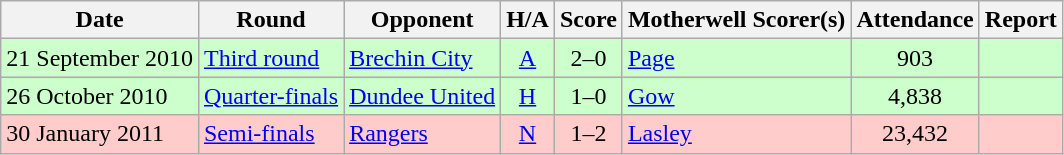<table class="wikitable" style="text-align:center">
<tr>
<th>Date</th>
<th>Round</th>
<th>Opponent</th>
<th>H/A</th>
<th>Score</th>
<th>Motherwell Scorer(s)</th>
<th>Attendance</th>
<th>Report</th>
</tr>
<tr bgcolor=#ccffcc>
<td align=left>21 September 2010</td>
<td align=left><a href='#'>Third round</a></td>
<td align=left><a href='#'>Brechin City</a></td>
<td><a href='#'>A</a></td>
<td>2–0</td>
<td align=left><a href='#'>Page</a> </td>
<td>903</td>
<td></td>
</tr>
<tr bgcolor=#ccffcc>
<td align=left>26 October 2010</td>
<td align=left><a href='#'>Quarter-finals</a></td>
<td align=left><a href='#'>Dundee United</a></td>
<td><a href='#'>H</a></td>
<td>1–0</td>
<td align=left><a href='#'>Gow</a> </td>
<td>4,838</td>
<td></td>
</tr>
<tr bgcolor=#ffcccc>
<td align=left>30 January 2011</td>
<td align=left><a href='#'>Semi-finals</a></td>
<td align=left><a href='#'>Rangers</a></td>
<td><a href='#'>N</a></td>
<td>1–2</td>
<td align=left><a href='#'>Lasley</a> </td>
<td>23,432</td>
<td></td>
</tr>
</table>
